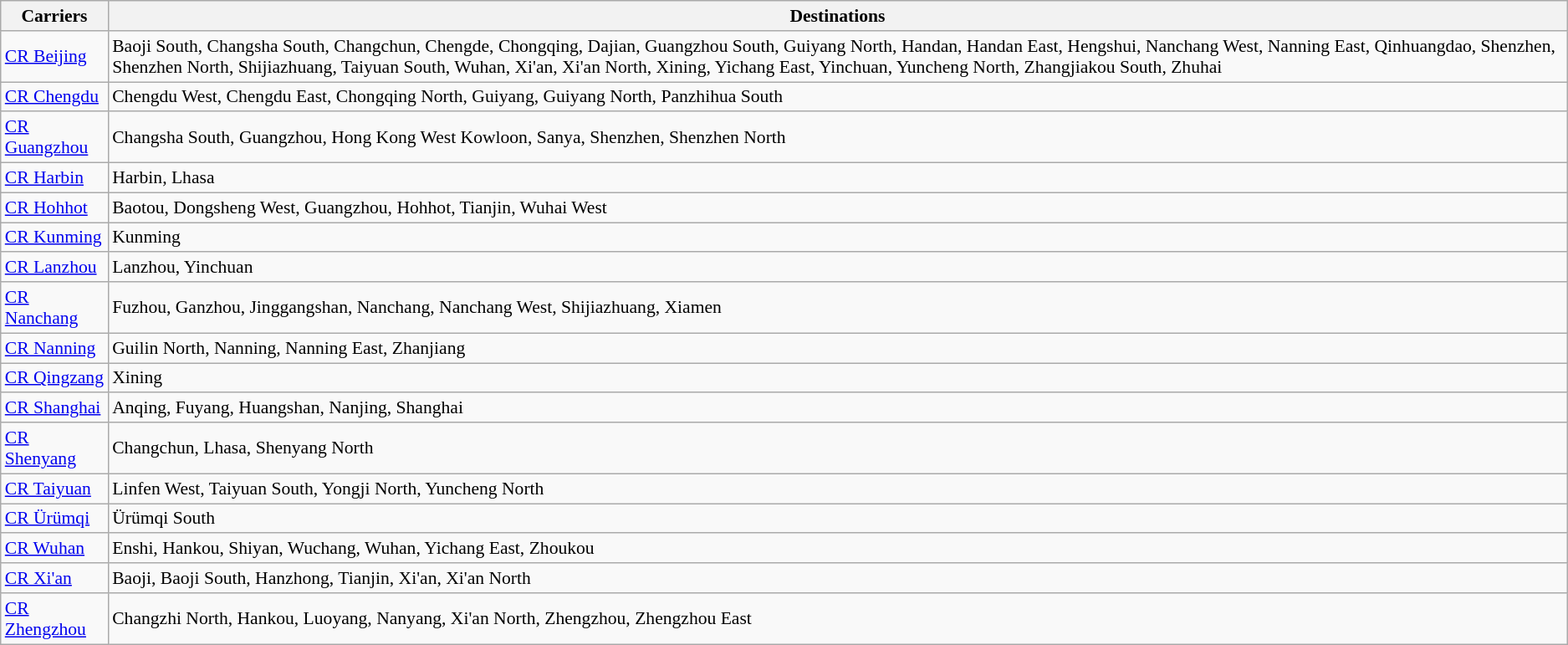<table class="wikitable sortable" style="font-size: 90%">
<tr>
<th>Carriers</th>
<th>Destinations</th>
</tr>
<tr>
<td><a href='#'>CR Beijing</a></td>
<td>Baoji South, Changsha South, Changchun, Chengde, Chongqing, Dajian, Guangzhou South, Guiyang North, Handan, Handan East, Hengshui, Nanchang West, Nanning East, Qinhuangdao, Shenzhen, Shenzhen North, Shijiazhuang, Taiyuan South, Wuhan, Xi'an, Xi'an North, Xining, Yichang East, Yinchuan, Yuncheng North, Zhangjiakou South, Zhuhai</td>
</tr>
<tr>
<td><a href='#'>CR Chengdu</a></td>
<td>Chengdu West, Chengdu East, Chongqing North, Guiyang, Guiyang North, Panzhihua South</td>
</tr>
<tr>
<td><a href='#'>CR Guangzhou</a></td>
<td>Changsha South, Guangzhou,  Hong Kong West Kowloon, Sanya, Shenzhen, Shenzhen North</td>
</tr>
<tr>
<td><a href='#'>CR Harbin</a></td>
<td>Harbin, Lhasa</td>
</tr>
<tr>
<td><a href='#'>CR Hohhot</a></td>
<td>Baotou, Dongsheng West, Guangzhou, Hohhot, Tianjin, Wuhai West</td>
</tr>
<tr>
<td><a href='#'>CR Kunming</a></td>
<td>Kunming</td>
</tr>
<tr>
<td><a href='#'>CR Lanzhou</a></td>
<td>Lanzhou, Yinchuan</td>
</tr>
<tr>
<td><a href='#'>CR Nanchang</a></td>
<td>Fuzhou, Ganzhou, Jinggangshan, Nanchang, Nanchang West, Shijiazhuang, Xiamen</td>
</tr>
<tr>
<td><a href='#'>CR Nanning</a></td>
<td>Guilin North, Nanning, Nanning East, Zhanjiang</td>
</tr>
<tr>
<td><a href='#'>CR Qingzang</a></td>
<td>Xining</td>
</tr>
<tr>
<td><a href='#'>CR Shanghai</a></td>
<td>Anqing, Fuyang, Huangshan, Nanjing, Shanghai</td>
</tr>
<tr>
<td><a href='#'>CR Shenyang</a></td>
<td>Changchun, Lhasa, Shenyang North</td>
</tr>
<tr>
<td><a href='#'>CR Taiyuan</a></td>
<td>Linfen West, Taiyuan South, Yongji North, Yuncheng North</td>
</tr>
<tr>
<td><a href='#'>CR Ürümqi</a></td>
<td>Ürümqi South</td>
</tr>
<tr>
<td><a href='#'>CR Wuhan</a></td>
<td>Enshi, Hankou, Shiyan, Wuchang, Wuhan, Yichang East, Zhoukou</td>
</tr>
<tr>
<td><a href='#'>CR Xi'an</a></td>
<td>Baoji, Baoji South, Hanzhong, Tianjin, Xi'an, Xi'an North</td>
</tr>
<tr>
<td><a href='#'>CR Zhengzhou</a></td>
<td>Changzhi North, Hankou, Luoyang, Nanyang, Xi'an North, Zhengzhou, Zhengzhou East</td>
</tr>
</table>
